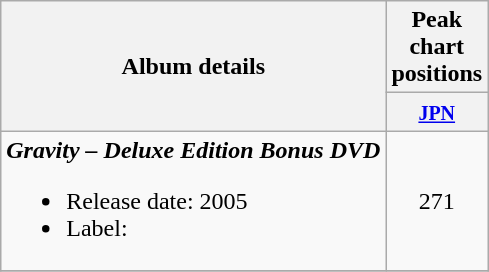<table class="wikitable">
<tr>
<th rowspan="2">Album details</th>
<th colspan="1">Peak chart positions</th>
</tr>
<tr>
<th width="40"><small><a href='#'>JPN</a></small></th>
</tr>
<tr>
<td><strong><em>Gravity – Deluxe Edition Bonus DVD </em></strong><br><ul><li>Release date: 2005</li><li>Label:</li></ul></td>
<td align="center">271</td>
</tr>
<tr>
</tr>
</table>
